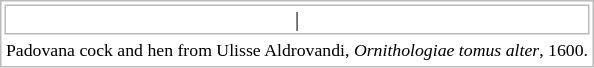<table style="float: right; font-size: 86%; border: 1px solid #BBB; margin: .46em 0 0 .2em;">
<tr align="center">
<td style="border: 1px solid #BBB">|</td>
</tr>
<tr width="370px">
<td style="font-size: 86%"; colspan = "2";>Padovana cock and hen from Ulisse Aldrovandi, <em>Ornithologiae tomus alter</em>, 1600.</td>
</tr>
</table>
